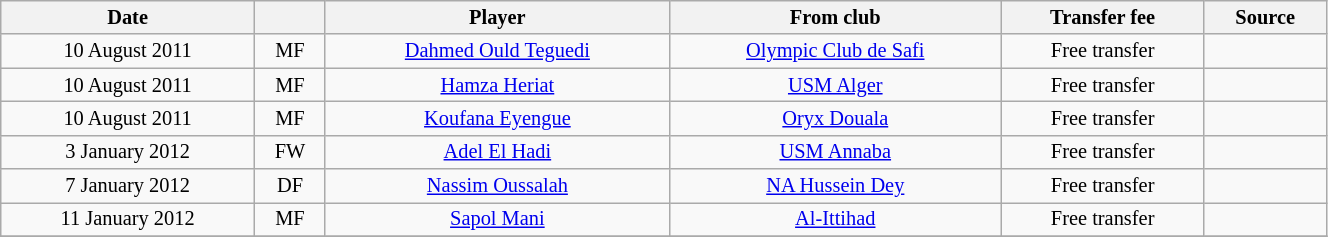<table class="wikitable sortable" style="width:70%; text-align:center; font-size:85%; text-align:centre;">
<tr>
<th>Date</th>
<th></th>
<th>Player</th>
<th>From club</th>
<th>Transfer fee</th>
<th>Source</th>
</tr>
<tr>
<td>10 August 2011</td>
<td>MF</td>
<td> <a href='#'>Dahmed Ould Teguedi</a></td>
<td> <a href='#'>Olympic Club de Safi</a></td>
<td>Free transfer</td>
<td></td>
</tr>
<tr>
<td>10 August 2011</td>
<td>MF</td>
<td> <a href='#'>Hamza Heriat</a></td>
<td><a href='#'>USM Alger</a></td>
<td>Free transfer</td>
<td></td>
</tr>
<tr>
<td>10 August 2011</td>
<td>MF</td>
<td> <a href='#'>Koufana Eyengue</a></td>
<td> <a href='#'>Oryx Douala</a></td>
<td>Free transfer</td>
<td></td>
</tr>
<tr>
<td>3 January 2012</td>
<td>FW</td>
<td> <a href='#'>Adel El Hadi</a></td>
<td><a href='#'>USM Annaba</a></td>
<td>Free transfer</td>
<td></td>
</tr>
<tr>
<td>7 January 2012</td>
<td>DF</td>
<td> <a href='#'>Nassim Oussalah</a></td>
<td><a href='#'>NA Hussein Dey</a></td>
<td>Free transfer</td>
<td></td>
</tr>
<tr>
<td>11 January 2012</td>
<td>MF</td>
<td> <a href='#'>Sapol Mani</a></td>
<td> <a href='#'>Al-Ittihad</a></td>
<td>Free transfer</td>
<td></td>
</tr>
<tr>
</tr>
</table>
